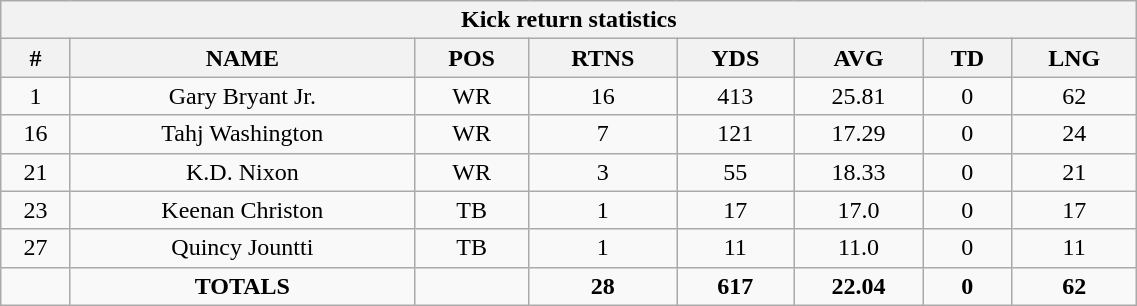<table style="width:60%; text-align:center;" class="wikitable collapsible collapsed">
<tr>
<th colspan="8">Kick return statistics</th>
</tr>
<tr>
<th>#</th>
<th>NAME</th>
<th>POS</th>
<th>RTNS</th>
<th>YDS</th>
<th>AVG</th>
<th>TD</th>
<th>LNG</th>
</tr>
<tr>
<td>1</td>
<td>Gary Bryant Jr.</td>
<td>WR</td>
<td>16</td>
<td>413</td>
<td>25.81</td>
<td>0</td>
<td>62</td>
</tr>
<tr>
<td>16</td>
<td>Tahj Washington</td>
<td>WR</td>
<td>7</td>
<td>121</td>
<td>17.29</td>
<td>0</td>
<td>24</td>
</tr>
<tr>
<td>21</td>
<td>K.D. Nixon</td>
<td>WR</td>
<td>3</td>
<td>55</td>
<td>18.33</td>
<td>0</td>
<td>21</td>
</tr>
<tr>
<td>23</td>
<td>Keenan Christon</td>
<td>TB</td>
<td>1</td>
<td>17</td>
<td>17.0</td>
<td>0</td>
<td>17</td>
</tr>
<tr>
<td>27</td>
<td>Quincy Jountti</td>
<td>TB</td>
<td>1</td>
<td>11</td>
<td>11.0</td>
<td>0</td>
<td>11</td>
</tr>
<tr>
<td></td>
<td><strong>TOTALS</strong></td>
<td></td>
<td><strong>28</strong></td>
<td><strong>617</strong></td>
<td><strong>22.04</strong></td>
<td><strong>0</strong></td>
<td><strong>62</strong></td>
</tr>
</table>
